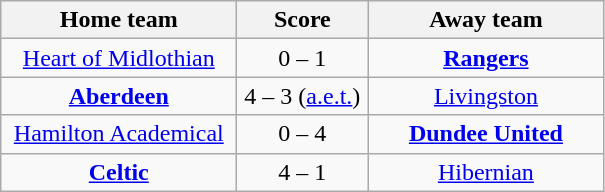<table class="wikitable" style="text-align: center">
<tr>
<th width=150>Home team</th>
<th width=80>Score</th>
<th width=150>Away team</th>
</tr>
<tr>
<td><a href='#'>Heart of Midlothian</a></td>
<td>0 – 1</td>
<td><strong><a href='#'>Rangers</a></strong></td>
</tr>
<tr>
<td><strong><a href='#'>Aberdeen</a></strong></td>
<td>4 – 3 (<a href='#'>a.e.t.</a>)</td>
<td><a href='#'>Livingston</a></td>
</tr>
<tr>
<td><a href='#'>Hamilton Academical</a></td>
<td>0 – 4</td>
<td><strong><a href='#'>Dundee United</a></strong></td>
</tr>
<tr>
<td><strong><a href='#'>Celtic</a></strong></td>
<td>4 – 1</td>
<td><a href='#'>Hibernian</a></td>
</tr>
</table>
